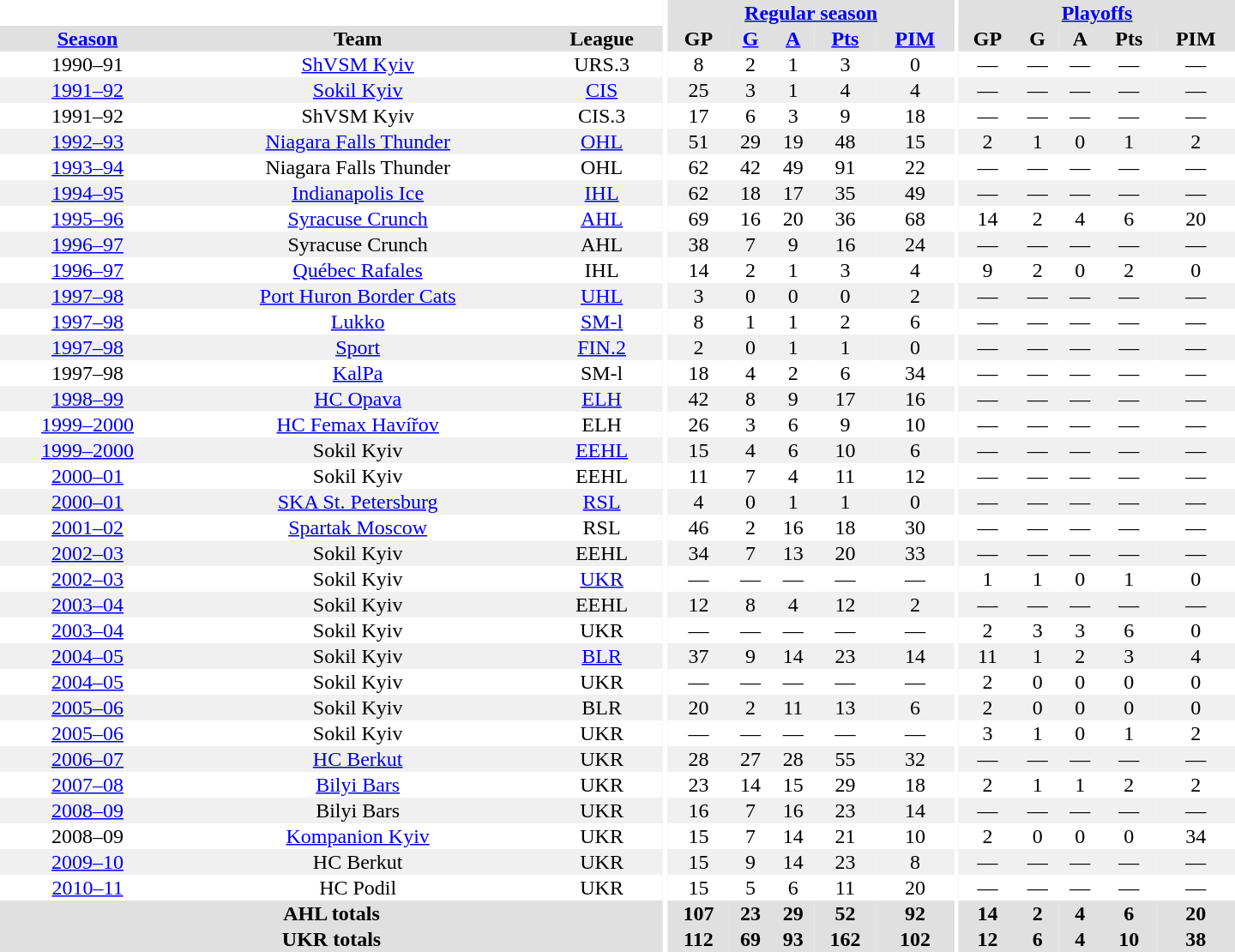<table border="0" cellpadding="1" cellspacing="0" style="text-align:center; width:60em">
<tr bgcolor="#e0e0e0">
<th colspan="3" bgcolor="#ffffff"></th>
<th rowspan="99" bgcolor="#ffffff"></th>
<th colspan="5"><a href='#'>Regular season</a></th>
<th rowspan="99" bgcolor="#ffffff"></th>
<th colspan="5"><a href='#'>Playoffs</a></th>
</tr>
<tr bgcolor="#e0e0e0">
<th><a href='#'>Season</a></th>
<th>Team</th>
<th>League</th>
<th>GP</th>
<th><a href='#'>G</a></th>
<th><a href='#'>A</a></th>
<th><a href='#'>Pts</a></th>
<th><a href='#'>PIM</a></th>
<th>GP</th>
<th>G</th>
<th>A</th>
<th>Pts</th>
<th>PIM</th>
</tr>
<tr>
<td>1990–91</td>
<td><a href='#'>ShVSM Kyiv</a></td>
<td>URS.3</td>
<td>8</td>
<td>2</td>
<td>1</td>
<td>3</td>
<td>0</td>
<td>—</td>
<td>—</td>
<td>—</td>
<td>—</td>
<td>—</td>
</tr>
<tr bgcolor="#f0f0f0">
<td><a href='#'>1991–92</a></td>
<td><a href='#'>Sokil Kyiv</a></td>
<td><a href='#'>CIS</a></td>
<td>25</td>
<td>3</td>
<td>1</td>
<td>4</td>
<td>4</td>
<td>—</td>
<td>—</td>
<td>—</td>
<td>—</td>
<td>—</td>
</tr>
<tr>
<td>1991–92</td>
<td>ShVSM Kyiv</td>
<td>CIS.3</td>
<td>17</td>
<td>6</td>
<td>3</td>
<td>9</td>
<td>18</td>
<td>—</td>
<td>—</td>
<td>—</td>
<td>—</td>
<td>—</td>
</tr>
<tr bgcolor="#f0f0f0">
<td><a href='#'>1992–93</a></td>
<td><a href='#'>Niagara Falls Thunder</a></td>
<td><a href='#'>OHL</a></td>
<td>51</td>
<td>29</td>
<td>19</td>
<td>48</td>
<td>15</td>
<td>2</td>
<td>1</td>
<td>0</td>
<td>1</td>
<td>2</td>
</tr>
<tr>
<td><a href='#'>1993–94</a></td>
<td>Niagara Falls Thunder</td>
<td>OHL</td>
<td>62</td>
<td>42</td>
<td>49</td>
<td>91</td>
<td>22</td>
<td>—</td>
<td>—</td>
<td>—</td>
<td>—</td>
<td>—</td>
</tr>
<tr bgcolor="#f0f0f0">
<td><a href='#'>1994–95</a></td>
<td><a href='#'>Indianapolis Ice</a></td>
<td><a href='#'>IHL</a></td>
<td>62</td>
<td>18</td>
<td>17</td>
<td>35</td>
<td>49</td>
<td>—</td>
<td>—</td>
<td>—</td>
<td>—</td>
<td>—</td>
</tr>
<tr>
<td><a href='#'>1995–96</a></td>
<td><a href='#'>Syracuse Crunch</a></td>
<td><a href='#'>AHL</a></td>
<td>69</td>
<td>16</td>
<td>20</td>
<td>36</td>
<td>68</td>
<td>14</td>
<td>2</td>
<td>4</td>
<td>6</td>
<td>20</td>
</tr>
<tr bgcolor="#f0f0f0">
<td><a href='#'>1996–97</a></td>
<td>Syracuse Crunch</td>
<td>AHL</td>
<td>38</td>
<td>7</td>
<td>9</td>
<td>16</td>
<td>24</td>
<td>—</td>
<td>—</td>
<td>—</td>
<td>—</td>
<td>—</td>
</tr>
<tr>
<td><a href='#'>1996–97</a></td>
<td><a href='#'>Québec Rafales</a></td>
<td>IHL</td>
<td>14</td>
<td>2</td>
<td>1</td>
<td>3</td>
<td>4</td>
<td>9</td>
<td>2</td>
<td>0</td>
<td>2</td>
<td>0</td>
</tr>
<tr bgcolor="#f0f0f0">
<td><a href='#'>1997–98</a></td>
<td><a href='#'>Port Huron Border Cats</a></td>
<td><a href='#'>UHL</a></td>
<td>3</td>
<td>0</td>
<td>0</td>
<td>0</td>
<td>2</td>
<td>—</td>
<td>—</td>
<td>—</td>
<td>—</td>
<td>—</td>
</tr>
<tr>
<td><a href='#'>1997–98</a></td>
<td><a href='#'>Lukko</a></td>
<td><a href='#'>SM-l</a></td>
<td>8</td>
<td>1</td>
<td>1</td>
<td>2</td>
<td>6</td>
<td>—</td>
<td>—</td>
<td>—</td>
<td>—</td>
<td>—</td>
</tr>
<tr bgcolor="#f0f0f0">
<td><a href='#'>1997–98</a></td>
<td><a href='#'>Sport</a></td>
<td><a href='#'>FIN.2</a></td>
<td>2</td>
<td>0</td>
<td>1</td>
<td>1</td>
<td>0</td>
<td>—</td>
<td>—</td>
<td>—</td>
<td>—</td>
<td>—</td>
</tr>
<tr>
<td>1997–98</td>
<td><a href='#'>KalPa</a></td>
<td>SM-l</td>
<td>18</td>
<td>4</td>
<td>2</td>
<td>6</td>
<td>34</td>
<td>—</td>
<td>—</td>
<td>—</td>
<td>—</td>
<td>—</td>
</tr>
<tr bgcolor="#f0f0f0">
<td><a href='#'>1998–99</a></td>
<td><a href='#'>HC Opava</a></td>
<td><a href='#'>ELH</a></td>
<td>42</td>
<td>8</td>
<td>9</td>
<td>17</td>
<td>16</td>
<td>—</td>
<td>—</td>
<td>—</td>
<td>—</td>
<td>—</td>
</tr>
<tr>
<td><a href='#'>1999–2000</a></td>
<td><a href='#'>HC Femax Havířov</a></td>
<td>ELH</td>
<td>26</td>
<td>3</td>
<td>6</td>
<td>9</td>
<td>10</td>
<td>—</td>
<td>—</td>
<td>—</td>
<td>—</td>
<td>—</td>
</tr>
<tr bgcolor="#f0f0f0">
<td><a href='#'>1999–2000</a></td>
<td>Sokil Kyiv</td>
<td><a href='#'>EEHL</a></td>
<td>15</td>
<td>4</td>
<td>6</td>
<td>10</td>
<td>6</td>
<td>—</td>
<td>—</td>
<td>—</td>
<td>—</td>
<td>—</td>
</tr>
<tr>
<td><a href='#'>2000–01</a></td>
<td>Sokil Kyiv</td>
<td>EEHL</td>
<td>11</td>
<td>7</td>
<td>4</td>
<td>11</td>
<td>12</td>
<td>—</td>
<td>—</td>
<td>—</td>
<td>—</td>
<td>—</td>
</tr>
<tr bgcolor="#f0f0f0">
<td><a href='#'>2000–01</a></td>
<td><a href='#'>SKA St. Petersburg</a></td>
<td><a href='#'>RSL</a></td>
<td>4</td>
<td>0</td>
<td>1</td>
<td>1</td>
<td>0</td>
<td>—</td>
<td>—</td>
<td>—</td>
<td>—</td>
<td>—</td>
</tr>
<tr>
<td><a href='#'>2001–02</a></td>
<td><a href='#'>Spartak Moscow</a></td>
<td>RSL</td>
<td>46</td>
<td>2</td>
<td>16</td>
<td>18</td>
<td>30</td>
<td>—</td>
<td>—</td>
<td>—</td>
<td>—</td>
<td>—</td>
</tr>
<tr bgcolor="#f0f0f0">
<td><a href='#'>2002–03</a></td>
<td>Sokil Kyiv</td>
<td>EEHL</td>
<td>34</td>
<td>7</td>
<td>13</td>
<td>20</td>
<td>33</td>
<td>—</td>
<td>—</td>
<td>—</td>
<td>—</td>
<td>—</td>
</tr>
<tr>
<td><a href='#'>2002–03</a></td>
<td>Sokil Kyiv</td>
<td><a href='#'>UKR</a></td>
<td>—</td>
<td>—</td>
<td>—</td>
<td>—</td>
<td>—</td>
<td>1</td>
<td>1</td>
<td>0</td>
<td>1</td>
<td>0</td>
</tr>
<tr bgcolor="#f0f0f0">
<td><a href='#'>2003–04</a></td>
<td>Sokil Kyiv</td>
<td>EEHL</td>
<td>12</td>
<td>8</td>
<td>4</td>
<td>12</td>
<td>2</td>
<td>—</td>
<td>—</td>
<td>—</td>
<td>—</td>
<td>—</td>
</tr>
<tr>
<td><a href='#'>2003–04</a></td>
<td>Sokil Kyiv</td>
<td>UKR</td>
<td>—</td>
<td>—</td>
<td>—</td>
<td>—</td>
<td>—</td>
<td>2</td>
<td>3</td>
<td>3</td>
<td>6</td>
<td>0</td>
</tr>
<tr bgcolor="#f0f0f0">
<td><a href='#'>2004–05</a></td>
<td>Sokil Kyiv</td>
<td><a href='#'>BLR</a></td>
<td>37</td>
<td>9</td>
<td>14</td>
<td>23</td>
<td>14</td>
<td>11</td>
<td>1</td>
<td>2</td>
<td>3</td>
<td>4</td>
</tr>
<tr>
<td><a href='#'>2004–05</a></td>
<td>Sokil Kyiv</td>
<td>UKR</td>
<td>—</td>
<td>—</td>
<td>—</td>
<td>—</td>
<td>—</td>
<td>2</td>
<td>0</td>
<td>0</td>
<td>0</td>
<td>0</td>
</tr>
<tr bgcolor="#f0f0f0">
<td><a href='#'>2005–06</a></td>
<td>Sokil Kyiv</td>
<td>BLR</td>
<td>20</td>
<td>2</td>
<td>11</td>
<td>13</td>
<td>6</td>
<td>2</td>
<td>0</td>
<td>0</td>
<td>0</td>
<td>0</td>
</tr>
<tr>
<td><a href='#'>2005–06</a></td>
<td>Sokil Kyiv</td>
<td>UKR</td>
<td>—</td>
<td>—</td>
<td>—</td>
<td>—</td>
<td>—</td>
<td>3</td>
<td>1</td>
<td>0</td>
<td>1</td>
<td>2</td>
</tr>
<tr bgcolor="#f0f0f0">
<td><a href='#'>2006–07</a></td>
<td><a href='#'>HC Berkut</a></td>
<td>UKR</td>
<td>28</td>
<td>27</td>
<td>28</td>
<td>55</td>
<td>32</td>
<td>—</td>
<td>—</td>
<td>—</td>
<td>—</td>
<td>—</td>
</tr>
<tr>
<td><a href='#'>2007–08</a></td>
<td><a href='#'>Bilyi Bars</a></td>
<td>UKR</td>
<td>23</td>
<td>14</td>
<td>15</td>
<td>29</td>
<td>18</td>
<td>2</td>
<td>1</td>
<td>1</td>
<td>2</td>
<td>2</td>
</tr>
<tr bgcolor="#f0f0f0">
<td><a href='#'>2008–09</a></td>
<td>Bilyi Bars</td>
<td>UKR</td>
<td>16</td>
<td>7</td>
<td>16</td>
<td>23</td>
<td>14</td>
<td>—</td>
<td>—</td>
<td>—</td>
<td>—</td>
<td>—</td>
</tr>
<tr>
<td>2008–09</td>
<td><a href='#'>Kompanion Kyiv</a></td>
<td>UKR</td>
<td>15</td>
<td>7</td>
<td>14</td>
<td>21</td>
<td>10</td>
<td>2</td>
<td>0</td>
<td>0</td>
<td>0</td>
<td>34</td>
</tr>
<tr bgcolor="#f0f0f0">
<td><a href='#'>2009–10</a></td>
<td>HC Berkut</td>
<td>UKR</td>
<td>15</td>
<td>9</td>
<td>14</td>
<td>23</td>
<td>8</td>
<td>—</td>
<td>—</td>
<td>—</td>
<td>—</td>
<td>—</td>
</tr>
<tr>
<td><a href='#'>2010–11</a></td>
<td>HC Podil</td>
<td>UKR</td>
<td>15</td>
<td>5</td>
<td>6</td>
<td>11</td>
<td>20</td>
<td>—</td>
<td>—</td>
<td>—</td>
<td>—</td>
<td>—</td>
</tr>
<tr bgcolor="#e0e0e0">
<th colspan="3">AHL totals</th>
<th>107</th>
<th>23</th>
<th>29</th>
<th>52</th>
<th>92</th>
<th>14</th>
<th>2</th>
<th>4</th>
<th>6</th>
<th>20</th>
</tr>
<tr bgcolor="#e0e0e0">
<th colspan="3">UKR totals</th>
<th>112</th>
<th>69</th>
<th>93</th>
<th>162</th>
<th>102</th>
<th>12</th>
<th>6</th>
<th>4</th>
<th>10</th>
<th>38</th>
</tr>
</table>
